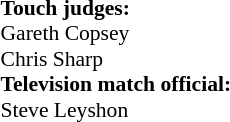<table width=100% style="font-size: 90%">
<tr>
<td><br><strong>Touch judges:</strong>
<br> Gareth Copsey
<br> Chris Sharp
<br><strong>Television match official:</strong>
<br> Steve Leyshon</td>
</tr>
</table>
